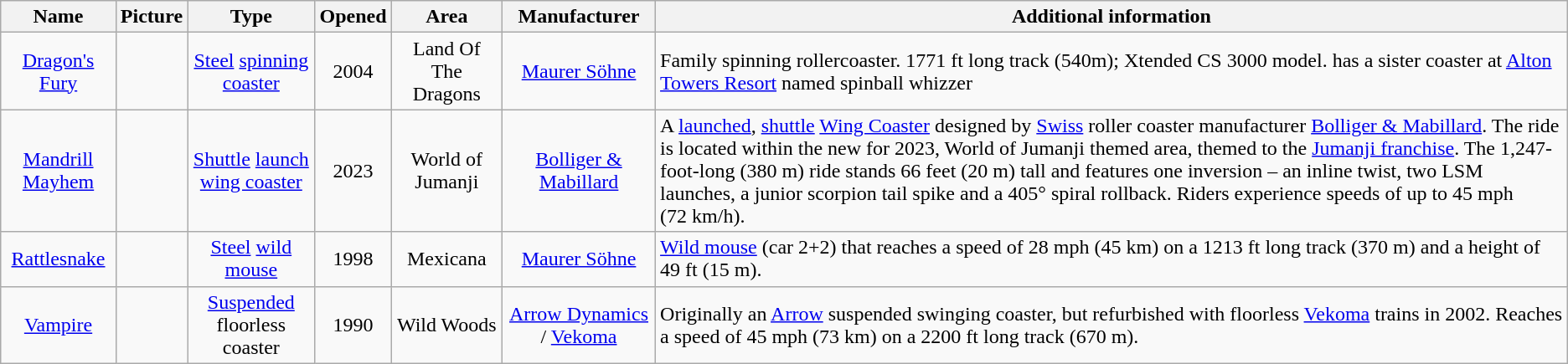<table class="wikitable sortable">
<tr>
<th>Name</th>
<th ! class="unsortable">Picture</th>
<th>Type</th>
<th>Opened</th>
<th>Area</th>
<th>Manufacturer</th>
<th ! class="unsortable">Additional information</th>
</tr>
<tr>
<td align=center><a href='#'>Dragon's Fury</a></td>
<td></td>
<td align=center><a href='#'>Steel</a> <a href='#'>spinning coaster</a></td>
<td align=center>2004</td>
<td align=center>Land Of The Dragons</td>
<td align=center><a href='#'>Maurer Söhne</a></td>
<td>Family spinning rollercoaster. 1771 ft long track (540m);  Xtended CS 3000 model. has a sister coaster at <a href='#'>Alton Towers Resort</a> named spinball whizzer</td>
</tr>
<tr>
<td align=center><a href='#'>Mandrill Mayhem</a></td>
<td></td>
<td align=center><a href='#'>Shuttle</a> <a href='#'>launch</a> <a href='#'>wing coaster</a></td>
<td align=center>2023</td>
<td align=center>World of Jumanji</td>
<td align=center><a href='#'>Bolliger & Mabillard</a></td>
<td>A <a href='#'>launched</a>, <a href='#'>shuttle</a> <a href='#'>Wing Coaster</a> designed by <a href='#'>Swiss</a> roller coaster manufacturer <a href='#'>Bolliger & Mabillard</a>. The ride is located within the new for 2023, World of Jumanji themed area, themed to the <a href='#'>Jumanji franchise</a>. The 1,247-foot-long (380 m) ride stands 66 feet (20 m) tall and features one inversion – an inline twist, two LSM launches, a junior scorpion tail spike and a 405° spiral rollback. Riders experience speeds of up to 45 mph (72 km/h).</td>
</tr>
<tr>
<td align=center><a href='#'>Rattlesnake</a></td>
<td></td>
<td align=center><a href='#'>Steel</a> <a href='#'>wild mouse</a></td>
<td align=center>1998</td>
<td align=center>Mexicana</td>
<td align=center><a href='#'>Maurer Söhne</a></td>
<td><a href='#'>Wild mouse</a> (car 2+2) that reaches a speed of 28 mph (45 km) on a 1213 ft long track (370 m) and a height of 49 ft (15 m).</td>
</tr>
<tr>
<td align=center><a href='#'>Vampire</a></td>
<td></td>
<td align=center><a href='#'>Suspended</a> floorless coaster</td>
<td align=center>1990</td>
<td align=center>Wild Woods</td>
<td align=center><a href='#'>Arrow Dynamics</a> / <a href='#'>Vekoma</a></td>
<td>Originally an <a href='#'>Arrow</a> suspended swinging coaster, but refurbished with floorless <a href='#'>Vekoma</a> trains in 2002. Reaches a speed of 45 mph (73 km) on a 2200 ft long track (670 m).</td>
</tr>
</table>
